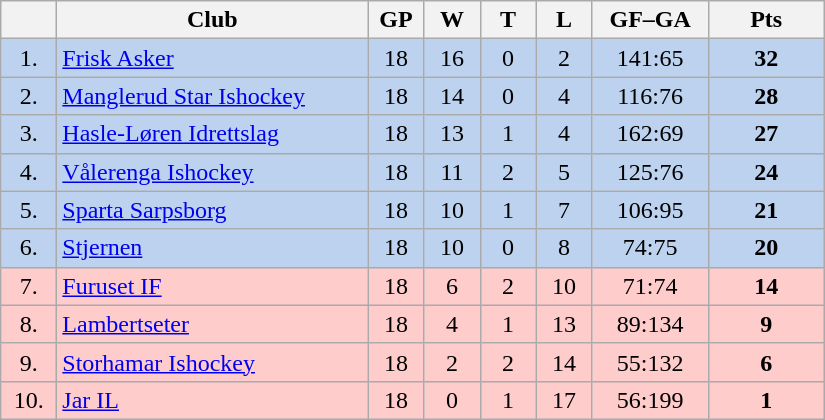<table class="wikitable">
<tr>
<th width="30"></th>
<th width="200">Club</th>
<th width="30">GP</th>
<th width="30">W</th>
<th width="30">T</th>
<th width="30">L</th>
<th width="70">GF–GA</th>
<th width="70">Pts</th>
</tr>
<tr bgcolor="#BCD2EE" align="center">
<td>1.</td>
<td align="left"><a href='#'>Frisk Asker</a></td>
<td>18</td>
<td>16</td>
<td>0</td>
<td>2</td>
<td>141:65</td>
<td><strong>32</strong></td>
</tr>
<tr bgcolor="#BCD2EE" align="center">
<td>2.</td>
<td align="left"><a href='#'>Manglerud Star Ishockey</a></td>
<td>18</td>
<td>14</td>
<td>0</td>
<td>4</td>
<td>116:76</td>
<td><strong>28</strong></td>
</tr>
<tr bgcolor="#BCD2EE" align="center">
<td>3.</td>
<td align="left"><a href='#'>Hasle-Løren Idrettslag</a></td>
<td>18</td>
<td>13</td>
<td>1</td>
<td>4</td>
<td>162:69</td>
<td><strong>27</strong></td>
</tr>
<tr bgcolor="#BCD2EE" align="center">
<td>4.</td>
<td align="left"><a href='#'>Vålerenga Ishockey</a></td>
<td>18</td>
<td>11</td>
<td>2</td>
<td>5</td>
<td>125:76</td>
<td><strong>24</strong></td>
</tr>
<tr bgcolor="#BCD2EE" align="center">
<td>5.</td>
<td align="left"><a href='#'>Sparta Sarpsborg</a></td>
<td>18</td>
<td>10</td>
<td>1</td>
<td>7</td>
<td>106:95</td>
<td><strong>21</strong></td>
</tr>
<tr bgcolor="#BCD2EE" align="center">
<td>6.</td>
<td align="left"><a href='#'>Stjernen</a></td>
<td>18</td>
<td>10</td>
<td>0</td>
<td>8</td>
<td>74:75</td>
<td><strong>20</strong></td>
</tr>
<tr bgcolor="#FFCCCC" align="center">
<td>7.</td>
<td align="left"><a href='#'>Furuset IF</a></td>
<td>18</td>
<td>6</td>
<td>2</td>
<td>10</td>
<td>71:74</td>
<td><strong>14</strong></td>
</tr>
<tr bgcolor="#FFCCCC" align="center">
<td>8.</td>
<td align="left"><a href='#'>Lambertseter</a></td>
<td>18</td>
<td>4</td>
<td>1</td>
<td>13</td>
<td>89:134</td>
<td><strong>9</strong></td>
</tr>
<tr bgcolor="#FFCCCC" align="center">
<td>9.</td>
<td align="left"><a href='#'>Storhamar Ishockey</a></td>
<td>18</td>
<td>2</td>
<td>2</td>
<td>14</td>
<td>55:132</td>
<td><strong>6</strong></td>
</tr>
<tr bgcolor="#FFCCCC" align="center">
<td>10.</td>
<td align="left"><a href='#'>Jar IL</a></td>
<td>18</td>
<td>0</td>
<td>1</td>
<td>17</td>
<td>56:199</td>
<td><strong>1</strong></td>
</tr>
</table>
